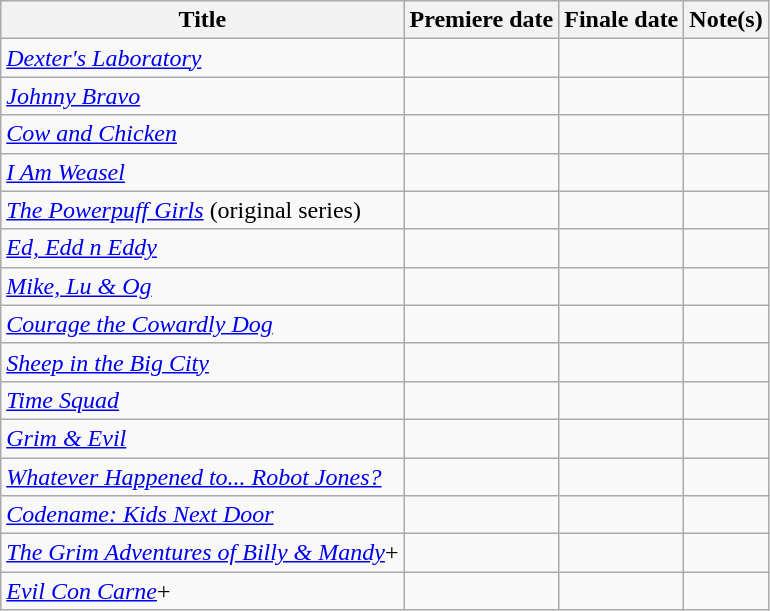<table class="wikitable plainrowheaders sortable" style="text-align:center;">
<tr>
<th scope="col">Title</th>
<th scope="col">Premiere date</th>
<th scope="col">Finale date</th>
<th class="unsortable">Note(s)</th>
</tr>
<tr>
<td scope="row" style="text-align:left;"><em><a href='#'>Dexter's Laboratory</a></em></td>
<td></td>
<td></td>
<td></td>
</tr>
<tr>
<td scope="row" style="text-align:left;"><em><a href='#'>Johnny Bravo</a></em></td>
<td></td>
<td></td>
<td></td>
</tr>
<tr>
<td scope="row" style="text-align:left;"><em><a href='#'>Cow and Chicken</a></em></td>
<td></td>
<td></td>
<td></td>
</tr>
<tr>
<td scope="row" style="text-align:left;"><em><a href='#'>I Am Weasel</a></em></td>
<td></td>
<td></td>
<td></td>
</tr>
<tr>
<td scope="row" style="text-align:left;"><em><a href='#'>The Powerpuff Girls</a></em> (original series)</td>
<td></td>
<td></td>
<td></td>
</tr>
<tr>
<td scope="row" style="text-align:left;"><em><a href='#'>Ed, Edd n Eddy</a></em></td>
<td></td>
<td></td>
<td></td>
</tr>
<tr>
<td scope="row" style="text-align:left;"><em><a href='#'>Mike, Lu & Og</a></em></td>
<td></td>
<td></td>
<td></td>
</tr>
<tr>
<td scope="row" style="text-align:left;"><em><a href='#'>Courage the Cowardly Dog</a></em></td>
<td></td>
<td></td>
<td></td>
</tr>
<tr>
<td scope="row" style="text-align:left;"><em><a href='#'>Sheep in the Big City</a></em></td>
<td></td>
<td></td>
<td></td>
</tr>
<tr>
<td scope="row" style="text-align:left;"><em><a href='#'>Time Squad</a></em></td>
<td></td>
<td></td>
<td></td>
</tr>
<tr>
<td scope="row" style="text-align:left;"><em><a href='#'>Grim & Evil</a></em></td>
<td></td>
<td></td>
<td></td>
</tr>
<tr>
<td style="text-align:left;"><em><a href='#'>Whatever Happened to... Robot Jones?</a></em></td>
<td></td>
<td></td>
<td></td>
</tr>
<tr>
<td style="text-align:left;"><em><a href='#'>Codename: Kids Next Door</a></em></td>
<td></td>
<td></td>
<td></td>
</tr>
<tr>
<td style="text-align:left;"><em><a href='#'>The Grim Adventures of Billy & Mandy</a></em>+</td>
<td></td>
<td></td>
<td></td>
</tr>
<tr>
<td style="text-align:left;"><em><a href='#'>Evil Con Carne</a></em>+</td>
<td></td>
<td></td>
<td></td>
</tr>
</table>
